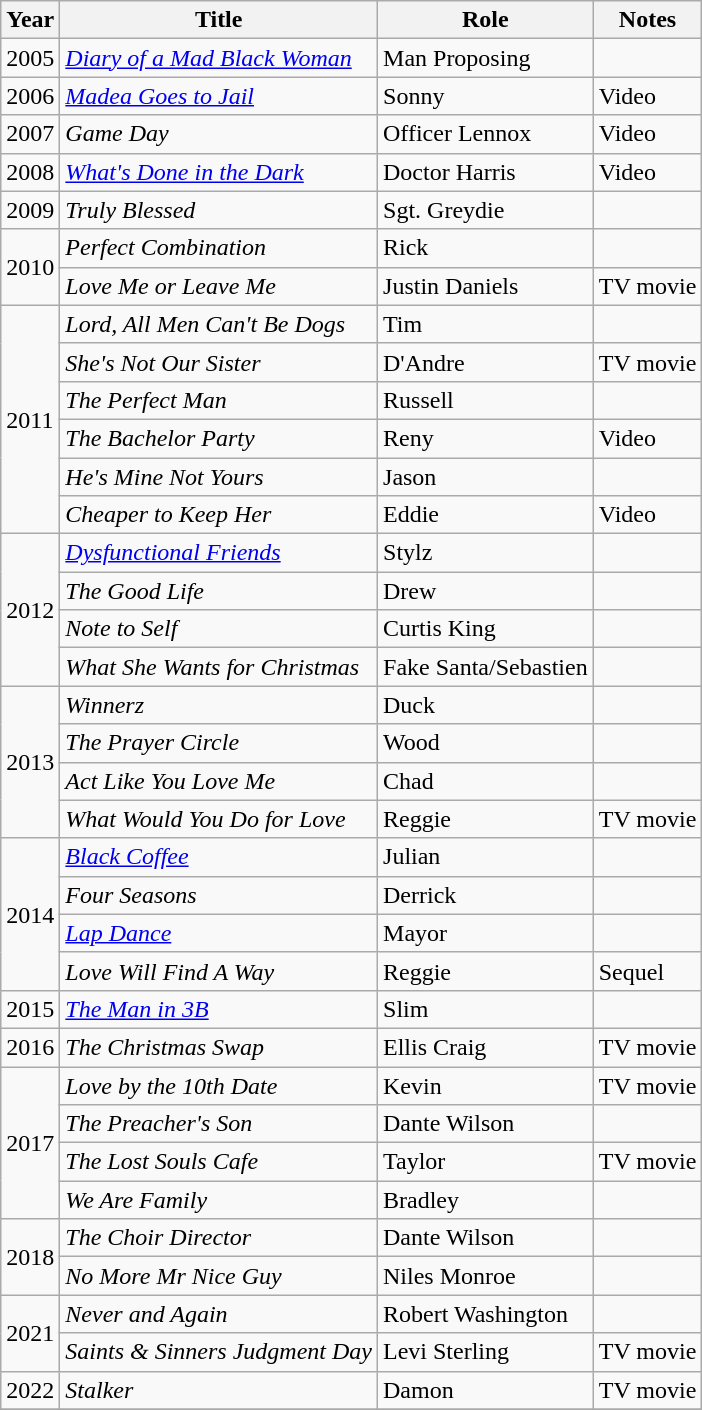<table class="wikitable">
<tr>
<th>Year</th>
<th>Title</th>
<th>Role</th>
<th>Notes</th>
</tr>
<tr>
<td>2005</td>
<td><em><a href='#'>Diary of a Mad Black Woman</a></em></td>
<td>Man Proposing</td>
<td></td>
</tr>
<tr>
<td>2006</td>
<td><em><a href='#'>Madea Goes to Jail</a></em></td>
<td>Sonny</td>
<td>Video</td>
</tr>
<tr>
<td>2007</td>
<td><em>Game Day</em></td>
<td>Officer Lennox</td>
<td>Video</td>
</tr>
<tr>
<td>2008</td>
<td><em><a href='#'>What's Done in the Dark</a></em></td>
<td>Doctor Harris</td>
<td>Video</td>
</tr>
<tr>
<td>2009</td>
<td><em>Truly Blessed</em></td>
<td>Sgt. Greydie</td>
<td></td>
</tr>
<tr>
<td rowspan=2>2010</td>
<td><em>Perfect Combination</em></td>
<td>Rick</td>
<td></td>
</tr>
<tr>
<td><em>Love Me or Leave Me</em></td>
<td>Justin Daniels</td>
<td>TV movie</td>
</tr>
<tr>
<td rowspan=6>2011</td>
<td><em>Lord, All Men Can't Be Dogs</em></td>
<td>Tim</td>
<td></td>
</tr>
<tr>
<td><em>She's Not Our Sister</em></td>
<td>D'Andre</td>
<td>TV movie</td>
</tr>
<tr>
<td><em>The Perfect Man</em></td>
<td>Russell</td>
<td></td>
</tr>
<tr>
<td><em>The Bachelor Party</em></td>
<td>Reny</td>
<td>Video</td>
</tr>
<tr>
<td><em>He's Mine Not Yours</em></td>
<td>Jason</td>
<td></td>
</tr>
<tr>
<td><em>Cheaper to Keep Her</em></td>
<td>Eddie</td>
<td>Video</td>
</tr>
<tr>
<td rowspan=4>2012</td>
<td><em><a href='#'>Dysfunctional Friends</a></em></td>
<td>Stylz</td>
<td></td>
</tr>
<tr>
<td><em>The Good Life</em></td>
<td>Drew</td>
<td></td>
</tr>
<tr>
<td><em>Note to Self</em></td>
<td>Curtis King</td>
<td></td>
</tr>
<tr>
<td><em>What She Wants for Christmas</em></td>
<td>Fake Santa/Sebastien</td>
<td></td>
</tr>
<tr>
<td rowspan=4>2013</td>
<td><em>Winnerz</em></td>
<td>Duck</td>
<td></td>
</tr>
<tr>
<td><em>The Prayer Circle</em></td>
<td>Wood</td>
<td></td>
</tr>
<tr>
<td><em>Act Like You Love Me</em></td>
<td>Chad</td>
<td></td>
</tr>
<tr>
<td><em>What Would You Do for Love</em></td>
<td>Reggie</td>
<td>TV movie</td>
</tr>
<tr>
<td rowspan=4>2014</td>
<td><em><a href='#'>Black Coffee</a></em></td>
<td>Julian</td>
<td></td>
</tr>
<tr>
<td><em>Four Seasons</em></td>
<td>Derrick</td>
<td></td>
</tr>
<tr>
<td><em><a href='#'>Lap Dance</a></em></td>
<td>Mayor</td>
<td></td>
</tr>
<tr>
<td><em>Love Will Find A Way</em></td>
<td>Reggie</td>
<td>Sequel</td>
</tr>
<tr>
<td>2015</td>
<td><em><a href='#'>The Man in 3B</a></em></td>
<td>Slim</td>
<td></td>
</tr>
<tr>
<td>2016</td>
<td><em>The Christmas Swap</em></td>
<td>Ellis Craig</td>
<td>TV movie</td>
</tr>
<tr>
<td rowspan=4>2017</td>
<td><em>Love by the 10th Date</em></td>
<td>Kevin</td>
<td>TV movie</td>
</tr>
<tr>
<td><em>The Preacher's Son</em></td>
<td>Dante Wilson</td>
<td></td>
</tr>
<tr>
<td><em>The Lost Souls Cafe</em></td>
<td>Taylor</td>
<td>TV movie</td>
</tr>
<tr>
<td><em>We Are Family</em></td>
<td>Bradley</td>
<td></td>
</tr>
<tr>
<td rowspan=2>2018</td>
<td><em>The Choir Director</em></td>
<td>Dante Wilson</td>
<td></td>
</tr>
<tr>
<td><em>No More Mr Nice Guy</em></td>
<td>Niles Monroe</td>
<td></td>
</tr>
<tr>
<td rowspan=2>2021</td>
<td><em>Never and Again</em></td>
<td>Robert Washington</td>
<td></td>
</tr>
<tr>
<td><em>Saints & Sinners Judgment Day</em></td>
<td>Levi Sterling</td>
<td>TV movie</td>
</tr>
<tr>
<td>2022</td>
<td><em>Stalker</em></td>
<td>Damon</td>
<td>TV movie</td>
</tr>
<tr>
</tr>
</table>
